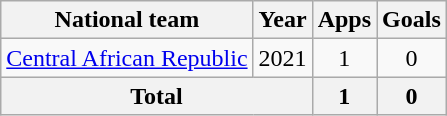<table class="wikitable" style="text-align:center">
<tr>
<th>National team</th>
<th>Year</th>
<th>Apps</th>
<th>Goals</th>
</tr>
<tr>
<td rowspan=1><a href='#'>Central African Republic</a></td>
<td>2021</td>
<td>1</td>
<td>0</td>
</tr>
<tr>
<th colspan=2>Total</th>
<th>1</th>
<th>0</th>
</tr>
</table>
